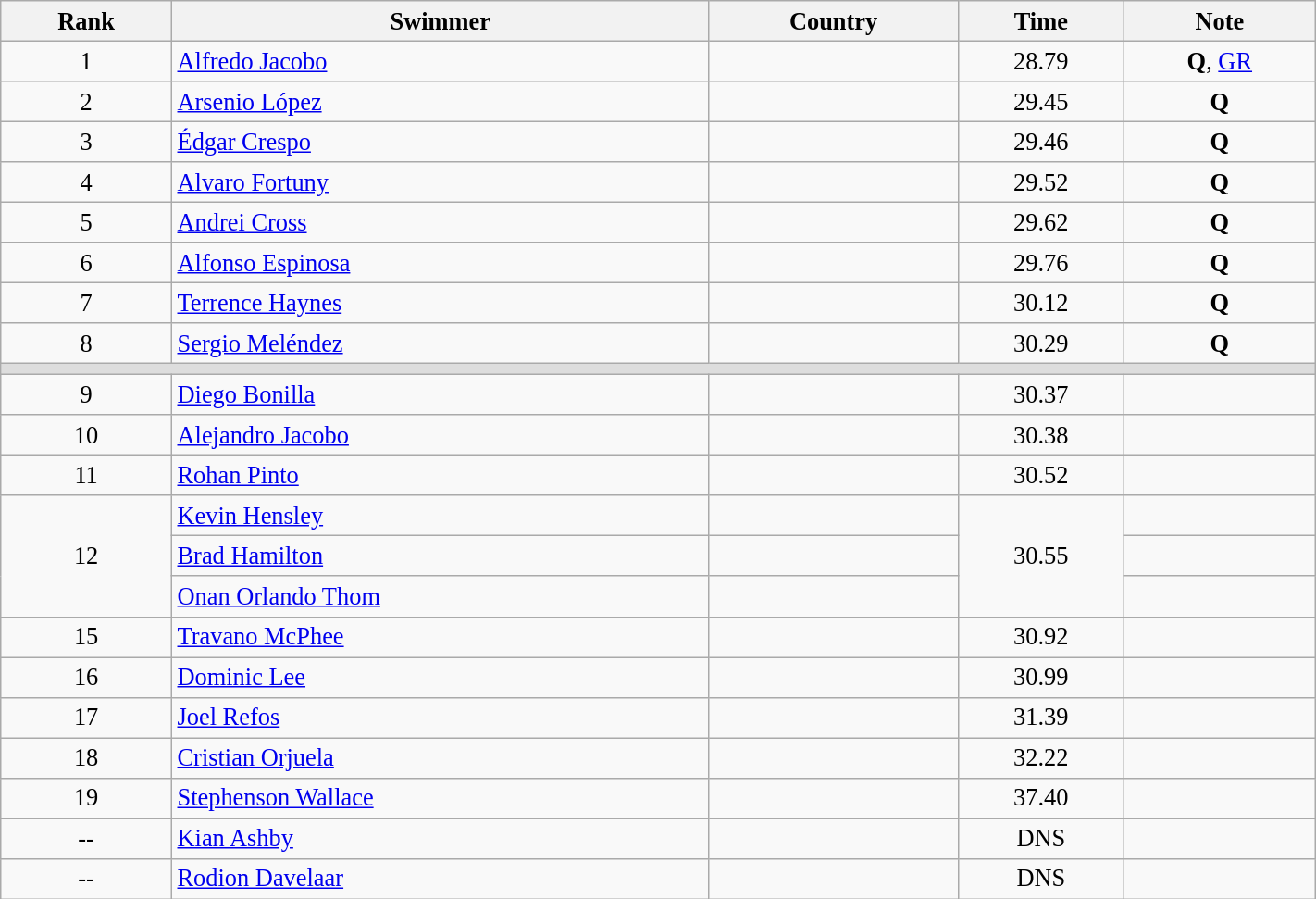<table class="wikitable" style=" text-align:center; font-size:110%;" width="75%">
<tr>
<th>Rank</th>
<th>Swimmer</th>
<th>Country</th>
<th>Time</th>
<th>Note</th>
</tr>
<tr>
<td>1</td>
<td align=left><a href='#'>Alfredo Jacobo</a></td>
<td align=left></td>
<td>28.79</td>
<td><strong>Q</strong>, <a href='#'>GR</a></td>
</tr>
<tr>
<td>2</td>
<td align=left><a href='#'>Arsenio López</a></td>
<td align=left></td>
<td>29.45</td>
<td><strong>Q</strong></td>
</tr>
<tr>
<td>3</td>
<td align=left><a href='#'>Édgar Crespo</a></td>
<td align=left></td>
<td>29.46</td>
<td><strong>Q</strong></td>
</tr>
<tr>
<td>4</td>
<td align=left><a href='#'>Alvaro Fortuny</a></td>
<td align=left></td>
<td>29.52</td>
<td><strong>Q</strong></td>
</tr>
<tr>
<td>5</td>
<td align=left><a href='#'>Andrei Cross</a></td>
<td align=left></td>
<td>29.62</td>
<td><strong>Q</strong></td>
</tr>
<tr>
<td>6</td>
<td align=left><a href='#'>Alfonso Espinosa</a></td>
<td align=left></td>
<td>29.76</td>
<td><strong>Q</strong></td>
</tr>
<tr>
<td>7</td>
<td align=left><a href='#'>Terrence Haynes</a></td>
<td align=left></td>
<td>30.12</td>
<td><strong>Q</strong></td>
</tr>
<tr>
<td>8</td>
<td align=left><a href='#'>Sergio Meléndez</a></td>
<td align=left></td>
<td>30.29</td>
<td><strong>Q</strong></td>
</tr>
<tr bgcolor=#DDDDDD>
<td colspan=5></td>
</tr>
<tr>
<td>9</td>
<td align=left><a href='#'>Diego Bonilla</a></td>
<td align=left></td>
<td>30.37</td>
<td></td>
</tr>
<tr>
<td>10</td>
<td align=left><a href='#'>Alejandro Jacobo</a></td>
<td align=left></td>
<td>30.38</td>
<td></td>
</tr>
<tr>
<td>11</td>
<td align=left><a href='#'>Rohan Pinto</a></td>
<td align=left></td>
<td>30.52</td>
<td></td>
</tr>
<tr>
<td rowspan=3>12</td>
<td align=left><a href='#'>Kevin Hensley</a></td>
<td align=left></td>
<td rowspan=3>30.55</td>
<td></td>
</tr>
<tr>
<td align=left><a href='#'>Brad Hamilton</a></td>
<td align=left></td>
<td></td>
</tr>
<tr>
<td align=left><a href='#'>Onan Orlando Thom</a></td>
<td align=left></td>
<td></td>
</tr>
<tr>
<td>15</td>
<td align=left><a href='#'>Travano McPhee</a></td>
<td align=left></td>
<td>30.92</td>
<td></td>
</tr>
<tr>
<td>16</td>
<td align=left><a href='#'>Dominic Lee</a></td>
<td align=left></td>
<td>30.99</td>
<td></td>
</tr>
<tr>
<td>17</td>
<td align=left><a href='#'>Joel Refos</a></td>
<td align=left></td>
<td>31.39</td>
<td></td>
</tr>
<tr>
<td>18</td>
<td align=left><a href='#'>Cristian Orjuela</a></td>
<td align=left></td>
<td>32.22</td>
<td></td>
</tr>
<tr>
<td>19</td>
<td align=left><a href='#'>Stephenson Wallace</a></td>
<td align=left></td>
<td>37.40</td>
<td></td>
</tr>
<tr>
<td>--</td>
<td align=left><a href='#'>Kian Ashby</a></td>
<td align=left></td>
<td>DNS</td>
<td></td>
</tr>
<tr>
<td>--</td>
<td align=left><a href='#'>Rodion Davelaar</a></td>
<td align=left></td>
<td>DNS</td>
<td></td>
</tr>
</table>
